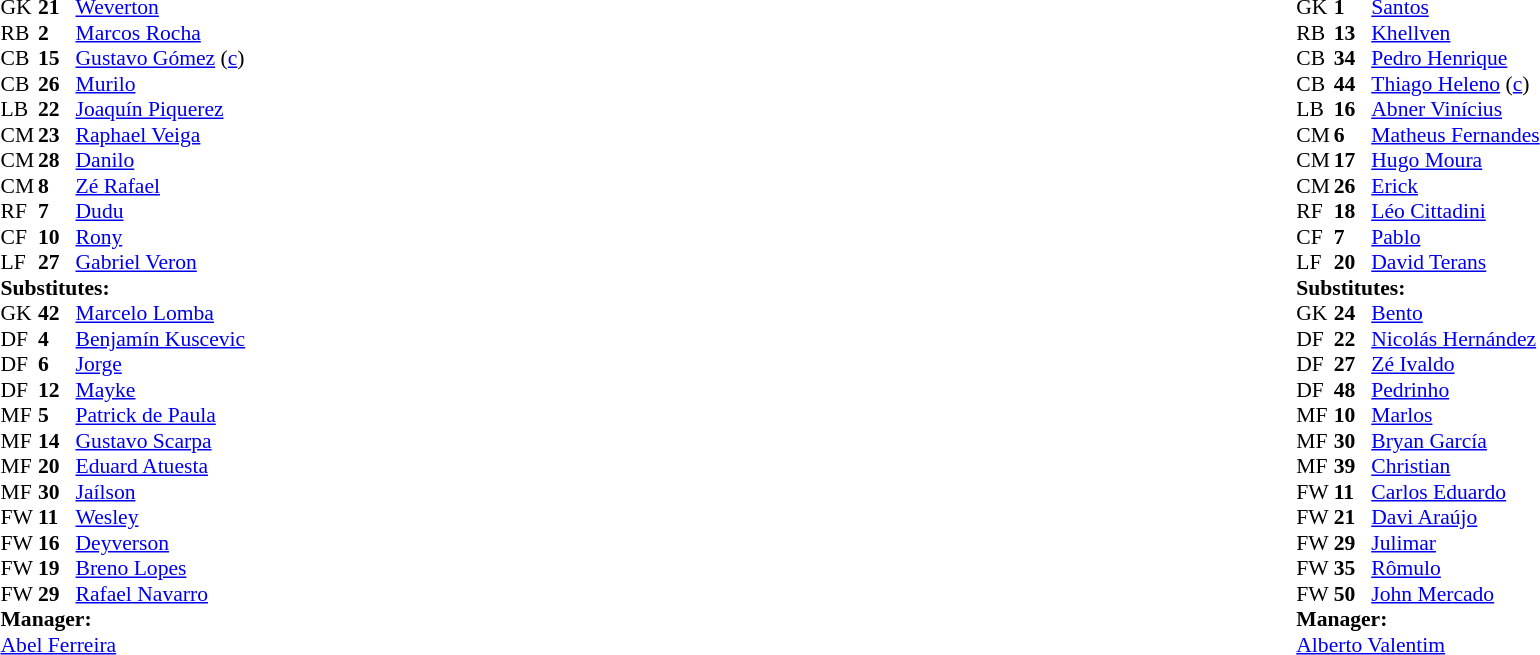<table width="100%">
<tr>
<td valign="top" width="40%"><br><table style="font-size:90%" cellspacing="0" cellpadding="0">
<tr>
<th width=25></th>
<th width=25></th>
</tr>
<tr>
<td>GK</td>
<td><strong>21</strong></td>
<td> <a href='#'>Weverton</a></td>
</tr>
<tr>
<td>RB</td>
<td><strong>2</strong></td>
<td> <a href='#'>Marcos Rocha</a></td>
</tr>
<tr>
<td>CB</td>
<td><strong>15</strong></td>
<td> <a href='#'>Gustavo Gómez</a> (<a href='#'>c</a>)</td>
</tr>
<tr>
<td>CB</td>
<td><strong>26</strong></td>
<td> <a href='#'>Murilo</a></td>
</tr>
<tr>
<td>LB</td>
<td><strong>22</strong></td>
<td> <a href='#'>Joaquín Piquerez</a></td>
</tr>
<tr>
<td>CM</td>
<td><strong>23</strong></td>
<td> <a href='#'>Raphael Veiga</a></td>
<td></td>
<td></td>
</tr>
<tr>
<td>CM</td>
<td><strong>28</strong></td>
<td> <a href='#'>Danilo</a></td>
</tr>
<tr>
<td>CM</td>
<td><strong>8</strong></td>
<td> <a href='#'>Zé Rafael</a></td>
<td></td>
<td></td>
</tr>
<tr>
<td>RF</td>
<td><strong>7</strong></td>
<td> <a href='#'>Dudu</a></td>
<td></td>
<td></td>
</tr>
<tr>
<td>CF</td>
<td><strong>10</strong></td>
<td> <a href='#'>Rony</a></td>
</tr>
<tr>
<td>LF</td>
<td><strong>27</strong></td>
<td> <a href='#'>Gabriel Veron</a></td>
<td></td>
<td></td>
</tr>
<tr>
<td colspan=3><strong>Substitutes:</strong></td>
</tr>
<tr>
<td>GK</td>
<td><strong>42</strong></td>
<td> <a href='#'>Marcelo Lomba</a></td>
</tr>
<tr>
<td>DF</td>
<td><strong>4</strong></td>
<td> <a href='#'>Benjamín Kuscevic</a></td>
</tr>
<tr>
<td>DF</td>
<td><strong>6</strong></td>
<td> <a href='#'>Jorge</a></td>
</tr>
<tr>
<td>DF</td>
<td><strong>12</strong></td>
<td> <a href='#'>Mayke</a></td>
<td></td>
<td></td>
</tr>
<tr>
<td>MF</td>
<td><strong>5</strong></td>
<td> <a href='#'>Patrick de Paula</a></td>
</tr>
<tr>
<td>MF</td>
<td><strong>14</strong></td>
<td> <a href='#'>Gustavo Scarpa</a></td>
</tr>
<tr>
<td>MF</td>
<td><strong>20</strong></td>
<td> <a href='#'>Eduard Atuesta</a></td>
<td></td>
<td></td>
</tr>
<tr>
<td>MF</td>
<td><strong>30</strong></td>
<td> <a href='#'>Jaílson</a></td>
<td></td>
<td></td>
</tr>
<tr>
<td>FW</td>
<td><strong>11</strong></td>
<td> <a href='#'>Wesley</a></td>
<td></td>
<td></td>
</tr>
<tr>
<td>FW</td>
<td><strong>16</strong></td>
<td> <a href='#'>Deyverson</a></td>
</tr>
<tr>
<td>FW</td>
<td><strong>19</strong></td>
<td> <a href='#'>Breno Lopes</a></td>
</tr>
<tr>
<td>FW</td>
<td><strong>29</strong></td>
<td> <a href='#'>Rafael Navarro</a></td>
</tr>
<tr>
<td colspan=3><strong>Manager:</strong></td>
</tr>
<tr>
<td colspan=3> <a href='#'>Abel Ferreira</a></td>
<td></td>
<td></td>
</tr>
</table>
</td>
<td valign="top"></td>
<td valign="top" width="50%"><br><table style="font-size:90%; margin:auto" cellspacing="0" cellpadding="0">
<tr>
<th width=25></th>
<th width=25></th>
</tr>
<tr>
<td>GK</td>
<td><strong>1</strong></td>
<td> <a href='#'>Santos</a></td>
</tr>
<tr>
<td>RB</td>
<td><strong>13</strong></td>
<td> <a href='#'>Khellven</a></td>
<td></td>
<td></td>
</tr>
<tr>
<td>CB</td>
<td><strong>34</strong></td>
<td> <a href='#'>Pedro Henrique</a></td>
</tr>
<tr>
<td>CB</td>
<td><strong>44</strong></td>
<td> <a href='#'>Thiago Heleno</a> (<a href='#'>c</a>)</td>
</tr>
<tr>
<td>LB</td>
<td><strong>16</strong></td>
<td> <a href='#'>Abner Vinícius</a></td>
</tr>
<tr>
<td>CM</td>
<td><strong>6</strong></td>
<td> <a href='#'>Matheus Fernandes</a></td>
<td></td>
<td></td>
</tr>
<tr>
<td>CM</td>
<td><strong>17</strong></td>
<td> <a href='#'>Hugo Moura</a></td>
<td></td>
<td></td>
</tr>
<tr>
<td>CM</td>
<td><strong>26</strong></td>
<td> <a href='#'>Erick</a></td>
</tr>
<tr>
<td>RF</td>
<td><strong>18</strong></td>
<td> <a href='#'>Léo Cittadini</a></td>
<td></td>
<td></td>
</tr>
<tr>
<td>CF</td>
<td><strong>7</strong></td>
<td> <a href='#'>Pablo</a></td>
</tr>
<tr>
<td>LF</td>
<td><strong>20</strong></td>
<td> <a href='#'>David Terans</a></td>
<td></td>
<td></td>
</tr>
<tr>
<td colspan=3><strong>Substitutes:</strong></td>
</tr>
<tr>
<td>GK</td>
<td><strong>24</strong></td>
<td> <a href='#'>Bento</a></td>
</tr>
<tr>
<td>DF</td>
<td><strong>22</strong></td>
<td> <a href='#'>Nicolás Hernández</a></td>
</tr>
<tr>
<td>DF</td>
<td><strong>27</strong></td>
<td> <a href='#'>Zé Ivaldo</a></td>
</tr>
<tr>
<td>DF</td>
<td><strong>48</strong></td>
<td> <a href='#'>Pedrinho</a></td>
</tr>
<tr>
<td>MF</td>
<td><strong>10</strong></td>
<td> <a href='#'>Marlos</a></td>
<td></td>
<td></td>
</tr>
<tr>
<td>MF</td>
<td><strong>30</strong></td>
<td> <a href='#'>Bryan García</a></td>
</tr>
<tr>
<td>MF</td>
<td><strong>39</strong></td>
<td> <a href='#'>Christian</a></td>
<td></td>
<td></td>
</tr>
<tr>
<td>FW</td>
<td><strong>11</strong></td>
<td> <a href='#'>Carlos Eduardo</a></td>
</tr>
<tr>
<td>FW</td>
<td><strong>21</strong></td>
<td> <a href='#'>Davi Araújo</a></td>
</tr>
<tr>
<td>FW</td>
<td><strong>29</strong></td>
<td> <a href='#'>Julimar</a></td>
<td></td>
<td></td>
</tr>
<tr>
<td>FW</td>
<td><strong>35</strong></td>
<td> <a href='#'>Rômulo</a></td>
<td></td>
<td></td>
</tr>
<tr>
<td>FW</td>
<td><strong>50</strong></td>
<td> <a href='#'>John Mercado</a></td>
<td></td>
<td></td>
</tr>
<tr>
<td colspan=3><strong>Manager:</strong></td>
</tr>
<tr>
<td colspan=3> <a href='#'>Alberto Valentim</a></td>
</tr>
</table>
</td>
</tr>
</table>
